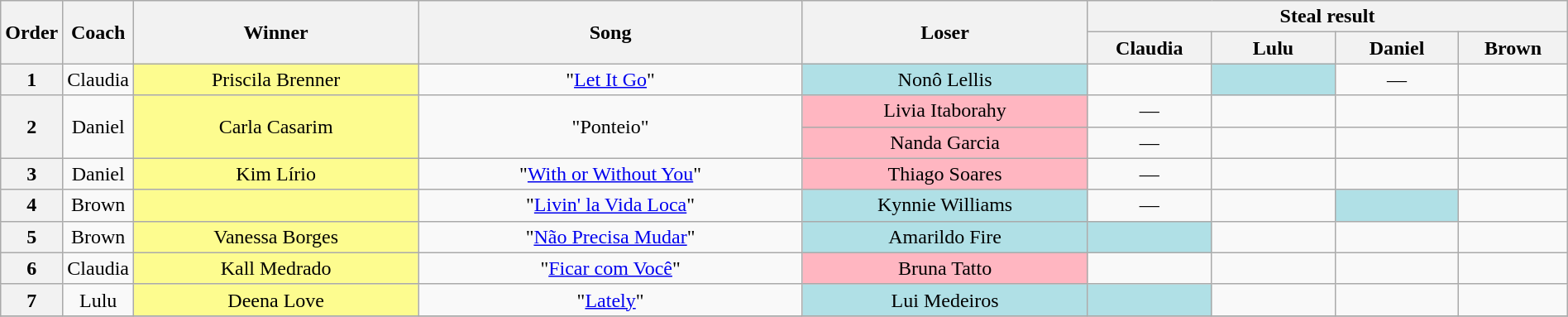<table class="wikitable" style="text-align:center; width:100%;">
<tr>
<th rowspan=2 width="03.5%">Order</th>
<th rowspan=2 width="03.5%">Coach</th>
<th rowspan=2 width="18.5%">Winner</th>
<th rowspan=2 width="25.0%">Song</th>
<th rowspan=2 width="18.5%">Loser</th>
<th colspan=4 width="32.0%">Steal result</th>
</tr>
<tr>
<th width="8.0%">Claudia</th>
<th width="8.0%">Lulu</th>
<th width="8.0%">Daniel</th>
<th width="8.0%">Brown</th>
</tr>
<tr>
<th>1</th>
<td>Claudia</td>
<td bgcolor="FDFC8F">Priscila Brenner</td>
<td>"<a href='#'>Let It Go</a>"</td>
<td bgcolor="B0E0E6">Nonô Lellis</td>
<td></td>
<td bgcolor="B0E0E6"><strong></strong></td>
<td>—</td>
<td></td>
</tr>
<tr>
<th rowspan=2>2</th>
<td rowspan=2>Daniel</td>
<td rowspan=2 bgcolor="FDFC8F">Carla Casarim</td>
<td rowspan=2>"Ponteio"</td>
<td bgcolor="FFB6C1">Livia Itaborahy</td>
<td>—</td>
<td></td>
<td></td>
<td></td>
</tr>
<tr>
<td bgcolor="FFB6C1">Nanda Garcia</td>
<td>—</td>
<td></td>
<td></td>
<td></td>
</tr>
<tr>
<th>3</th>
<td>Daniel</td>
<td bgcolor="FDFC8F">Kim Lírio</td>
<td>"<a href='#'>With or Without You</a>"</td>
<td bgcolor="FFB6C1">Thiago Soares</td>
<td>—</td>
<td></td>
<td></td>
<td></td>
</tr>
<tr>
<th>4</th>
<td>Brown</td>
<td bgcolor="FDFC8F"></td>
<td>"<a href='#'>Livin' la Vida Loca</a>"</td>
<td bgcolor="B0E0E6">Kynnie Williams</td>
<td>—</td>
<td></td>
<td bgcolor="B0E0E6"><strong></strong></td>
<td></td>
</tr>
<tr>
<th>5</th>
<td>Brown</td>
<td bgcolor="FDFC8F">Vanessa Borges</td>
<td>"<a href='#'>Não Precisa Mudar</a>"</td>
<td bgcolor="B0E0E6">Amarildo Fire</td>
<td bgcolor="B0E0E6"><strong></strong></td>
<td></td>
<td></td>
<td></td>
</tr>
<tr>
<th>6</th>
<td>Claudia</td>
<td bgcolor="FDFC8F">Kall Medrado</td>
<td>"<a href='#'>Ficar com Você</a>"</td>
<td bgcolor="FFB6C1">Bruna Tatto</td>
<td></td>
<td></td>
<td></td>
<td></td>
</tr>
<tr>
<th>7</th>
<td>Lulu</td>
<td bgcolor="FDFC8F">Deena Love</td>
<td>"<a href='#'>Lately</a>"</td>
<td bgcolor="B0E0E6">Lui Medeiros</td>
<td bgcolor="B0E0E6"><strong></strong></td>
<td></td>
<td></td>
<td></td>
</tr>
<tr>
</tr>
</table>
